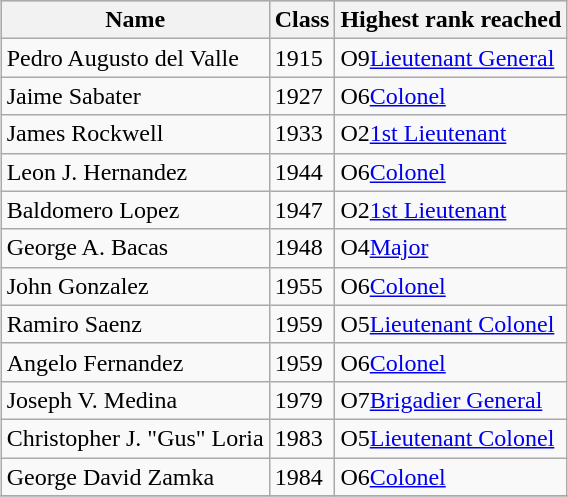<table class="wikitable" style="text-align:left; margin:1em auto;">
<tr bgcolor="#CCCCCC">
<th>Name</th>
<th>Class</th>
<th>Highest rank reached</th>
</tr>
<tr>
<td>Pedro Augusto del Valle</td>
<td>1915</td>
<td><span>O9</span><a href='#'>Lieutenant General</a></td>
</tr>
<tr>
<td>Jaime Sabater</td>
<td>1927</td>
<td><span>O6</span><a href='#'>Colonel</a></td>
</tr>
<tr>
<td>James Rockwell</td>
<td>1933</td>
<td><span>O2</span><a href='#'>1st Lieutenant</a></td>
</tr>
<tr>
<td>Leon J. Hernandez</td>
<td>1944</td>
<td><span>O6</span><a href='#'>Colonel</a></td>
</tr>
<tr>
<td>Baldomero Lopez</td>
<td>1947</td>
<td><span>O2</span><a href='#'>1st Lieutenant</a></td>
</tr>
<tr>
<td>George A. Bacas</td>
<td>1948</td>
<td><span>O4</span><a href='#'>Major</a></td>
</tr>
<tr>
<td>John Gonzalez</td>
<td>1955</td>
<td><span>O6</span><a href='#'>Colonel</a></td>
</tr>
<tr>
<td>Ramiro Saenz</td>
<td>1959</td>
<td><span>O5</span><a href='#'>Lieutenant Colonel</a></td>
</tr>
<tr>
<td>Angelo Fernandez</td>
<td>1959</td>
<td><span>O6</span><a href='#'>Colonel</a></td>
</tr>
<tr>
<td>Joseph V. Medina</td>
<td>1979</td>
<td><span>O7</span><a href='#'>Brigadier General</a></td>
</tr>
<tr>
<td>Christopher J. "Gus" Loria</td>
<td>1983</td>
<td><span>O5</span><a href='#'>Lieutenant Colonel</a></td>
</tr>
<tr>
<td>George David Zamka</td>
<td>1984</td>
<td><span>O6</span><a href='#'>Colonel</a></td>
</tr>
<tr>
</tr>
</table>
